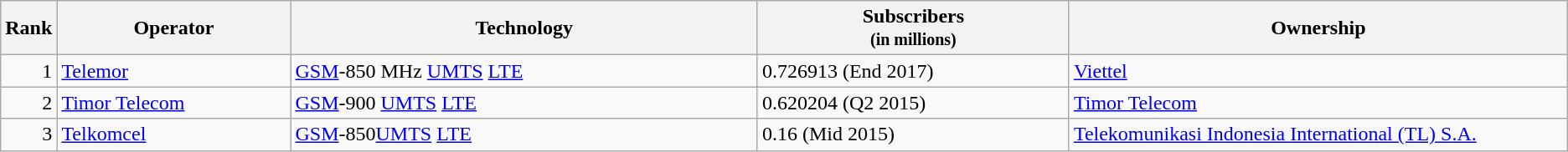<table class="wikitable">
<tr>
<th style="width:3%;">Rank</th>
<th style="width:15%;">Operator</th>
<th style="width:30%;">Technology</th>
<th style="width:20%;">Subscribers<br><small>(in millions)</small></th>
<th style="width:32%;">Ownership</th>
</tr>
<tr>
<td align=right>1</td>
<td><a href='#'>Telemor</a></td>
<td><a href='#'>GSM</a>-850 MHz <a href='#'>UMTS</a> <a href='#'>LTE</a></td>
<td>0.726913 (End 2017)</td>
<td><a href='#'>Viettel</a></td>
</tr>
<tr>
<td align=right>2</td>
<td><a href='#'>Timor Telecom</a></td>
<td><a href='#'>GSM</a>-900 <a href='#'>UMTS</a> <a href='#'>LTE</a></td>
<td>0.620204 (Q2 2015)</td>
<td><a href='#'>Timor Telecom</a></td>
</tr>
<tr>
<td align=right>3</td>
<td><a href='#'>Telkomcel</a></td>
<td><a href='#'>GSM</a>-850<a href='#'>UMTS</a> <a href='#'>LTE</a></td>
<td>0.16 (Mid 2015)</td>
<td><a href='#'>Telekomunikasi Indonesia International (TL) S.A.</a></td>
</tr>
</table>
